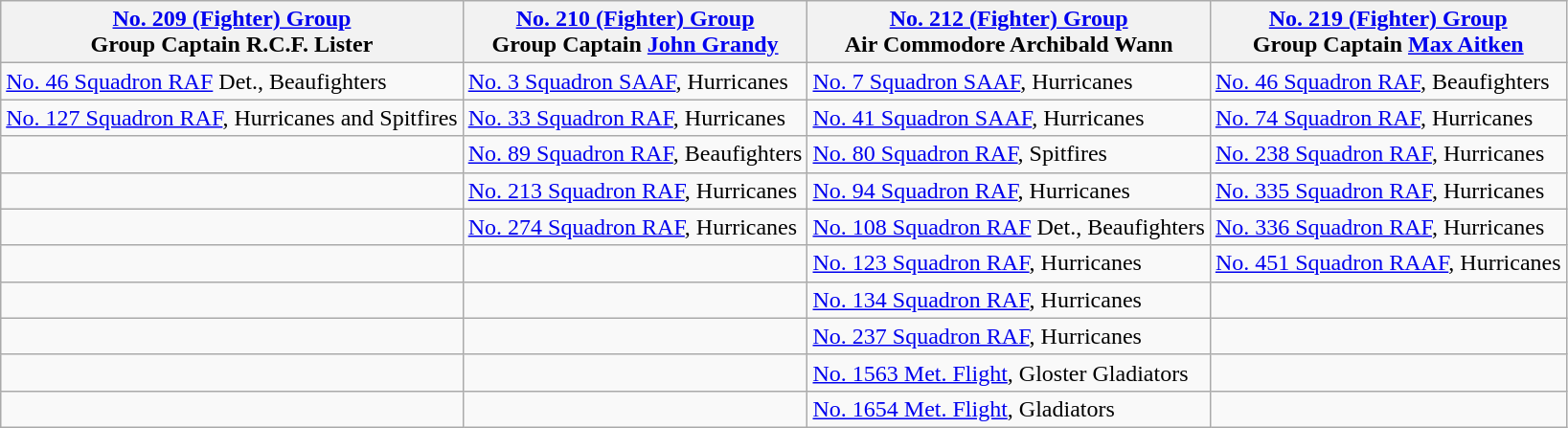<table class="wikitable">
<tr>
<th><a href='#'>No. 209 (Fighter) Group</a><br> Group Captain R.C.F. Lister</th>
<th><a href='#'>No. 210 (Fighter) Group</a><br> Group Captain <a href='#'>John Grandy</a></th>
<th><a href='#'>No. 212 (Fighter) Group</a><br> Air Commodore Archibald Wann</th>
<th><a href='#'>No. 219 (Fighter) Group</a><br> Group Captain <a href='#'>Max Aitken</a></th>
</tr>
<tr>
<td><a href='#'>No. 46 Squadron RAF</a> Det., Beaufighters</td>
<td><a href='#'>No. 3 Squadron SAAF</a>, Hurricanes</td>
<td><a href='#'>No. 7 Squadron SAAF</a>, Hurricanes</td>
<td><a href='#'>No. 46 Squadron RAF</a>, Beaufighters</td>
</tr>
<tr>
<td><a href='#'>No. 127 Squadron RAF</a>, Hurricanes and Spitfires</td>
<td><a href='#'>No. 33 Squadron RAF</a>, Hurricanes</td>
<td><a href='#'>No. 41 Squadron SAAF</a>, Hurricanes</td>
<td><a href='#'>No. 74 Squadron RAF</a>, Hurricanes</td>
</tr>
<tr>
<td></td>
<td><a href='#'>No. 89 Squadron RAF</a>, Beaufighters</td>
<td><a href='#'>No. 80 Squadron RAF</a>, Spitfires</td>
<td><a href='#'>No. 238 Squadron RAF</a>, Hurricanes</td>
</tr>
<tr>
<td></td>
<td><a href='#'>No. 213 Squadron RAF</a>, Hurricanes</td>
<td><a href='#'>No. 94 Squadron RAF</a>, Hurricanes</td>
<td><a href='#'>No. 335 Squadron RAF</a>, Hurricanes</td>
</tr>
<tr>
<td></td>
<td><a href='#'>No. 274 Squadron RAF</a>, Hurricanes</td>
<td><a href='#'>No. 108 Squadron RAF</a> Det., Beaufighters</td>
<td><a href='#'>No. 336 Squadron RAF</a>, Hurricanes</td>
</tr>
<tr>
<td></td>
<td></td>
<td><a href='#'>No. 123 Squadron RAF</a>, Hurricanes</td>
<td><a href='#'>No. 451 Squadron RAAF</a>, Hurricanes</td>
</tr>
<tr>
<td></td>
<td></td>
<td><a href='#'>No. 134 Squadron RAF</a>, Hurricanes</td>
<td></td>
</tr>
<tr>
<td></td>
<td></td>
<td><a href='#'>No. 237 Squadron RAF</a>, Hurricanes</td>
<td></td>
</tr>
<tr>
<td></td>
<td></td>
<td><a href='#'>No. 1563 Met. Flight</a>, Gloster Gladiators</td>
<td></td>
</tr>
<tr>
<td></td>
<td></td>
<td><a href='#'>No. 1654 Met. Flight</a>, Gladiators</td>
<td></td>
</tr>
</table>
